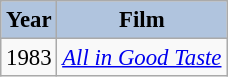<table class="wikitable" style="font-size:95%;">
<tr>
<th style="background:#B0C4DE;">Year</th>
<th style="background:#B0C4DE;">Film</th>
</tr>
<tr>
<td>1983</td>
<td><em><a href='#'>All in Good Taste</a></em></td>
</tr>
</table>
